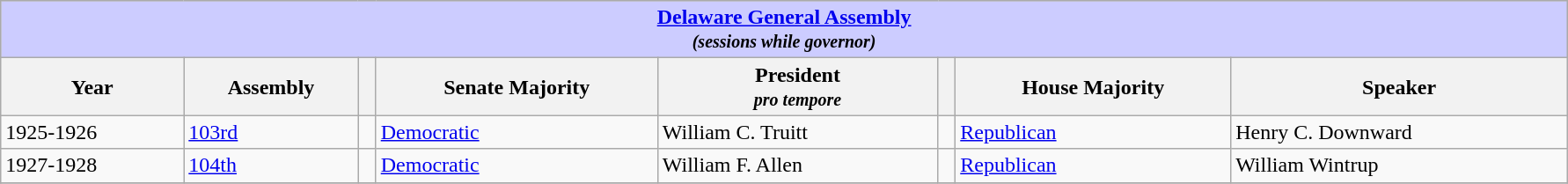<table class=wikitable style="width: 94%" style="text-align: center;" align="center">
<tr bgcolor=#cccccc>
<th colspan=12 style="background: #ccccff;"><strong><a href='#'>Delaware General Assembly</a></strong> <br> <small> <em>(sessions while governor)</em></small></th>
</tr>
<tr>
<th><strong>Year</strong></th>
<th><strong>Assembly</strong></th>
<th></th>
<th><strong>Senate Majority</strong></th>
<th><strong>President<br><em><small>pro tempore</small><strong><em></th>
<th></th>
<th></strong>House Majority<strong></th>
<th></strong>Speaker<strong></th>
</tr>
<tr>
<td>1925-1926</td>
<td><a href='#'>103rd</a></td>
<td></td>
<td><a href='#'>Democratic</a></td>
<td>William C. Truitt</td>
<td></td>
<td><a href='#'>Republican</a></td>
<td>Henry C. Downward</td>
</tr>
<tr>
<td>1927-1928</td>
<td><a href='#'>104th</a></td>
<td></td>
<td><a href='#'>Democratic</a></td>
<td>William F. Allen</td>
<td></td>
<td><a href='#'>Republican</a></td>
<td>William Wintrup</td>
</tr>
<tr>
</tr>
</table>
